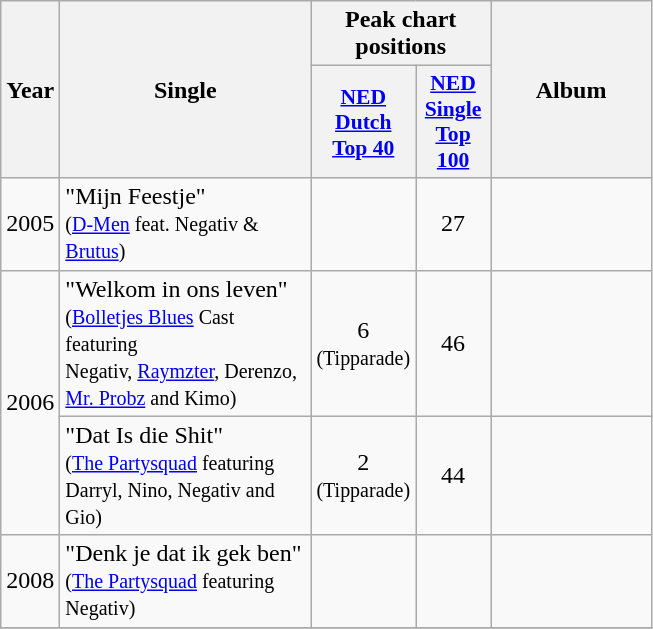<table class="wikitable">
<tr>
<th align="center" rowspan="2" width="10">Year</th>
<th align="center" rowspan="2" width="160">Single</th>
<th align="center" colspan="2" width="100">Peak chart positions</th>
<th align="center" rowspan="2" width="100">Album</th>
</tr>
<tr>
<th scope="col" style="width:3em;font-size:90%;"><a href='#'>NED <br>Dutch <br>Top 40</a></th>
<th scope="col" style="width:3em;font-size:90%;"><a href='#'>NED<br>Single <br>Top 100</a><br></th>
</tr>
<tr>
<td style="text-align:center;">2005</td>
<td>"Mijn Feestje" <br><small>(<a href='#'>D-Men</a> feat. Negativ & <a href='#'>Brutus</a>)</small></td>
<td style="text-align:center;"></td>
<td style="text-align:center;">27</td>
<td style="text-align:center;"></td>
</tr>
<tr>
<td style="text-align:center;" rowspan=2>2006</td>
<td>"Welkom in ons leven" <br><small>(<a href='#'>Bolletjes Blues</a> Cast featuring <br>Negativ, <a href='#'>Raymzter</a>, Derenzo, <br><a href='#'>Mr. Probz</a> and Kimo)</small></td>
<td style="text-align:center;">6 <br><small>(Tipparade)</small></td>
<td style="text-align:center;">46</td>
<td style="text-align:center;"></td>
</tr>
<tr>
<td>"Dat Is die Shit" <br><small>(<a href='#'>The Partysquad</a> featuring <br>Darryl, Nino, Negativ and Gio)</small></td>
<td style="text-align:center;">2 <br><small>(Tipparade)</small></td>
<td style="text-align:center;">44</td>
<td style="text-align:center;"></td>
</tr>
<tr>
<td style="text-align:center;" rowspan=1>2008</td>
<td>"Denk je dat ik gek ben" <br><small>(<a href='#'>The Partysquad</a> featuring Negativ)</small></td>
<td style="text-align:center;"></td>
<td style="text-align:center;"></td>
<td style="text-align:center;"></td>
</tr>
<tr>
</tr>
</table>
